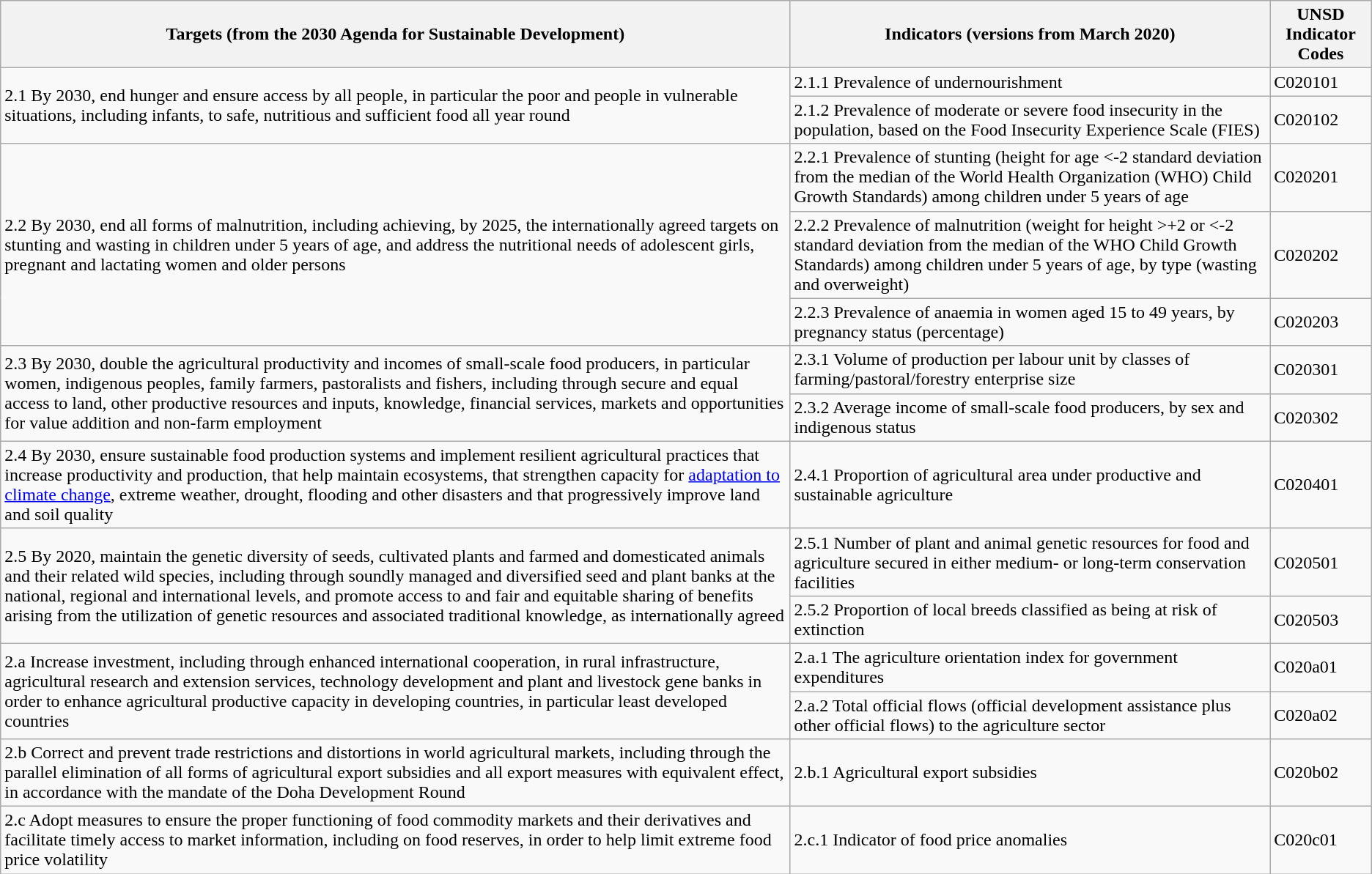<table class="wikitable">
<tr>
<th>Targets (from the 2030 Agenda for Sustainable Development)</th>
<th>Indicators (versions from March 2020)</th>
<th>UNSD Indicator Codes </th>
</tr>
<tr>
<td colspan="1" rowspan="2">2.1 By 2030, end hunger and ensure access by all people, in particular the poor and people in vulnerable situations, including infants, to safe, nutritious and sufficient food all year round</td>
<td>2.1.1 Prevalence of undernourishment</td>
<td>C020101</td>
</tr>
<tr>
<td>2.1.2 Prevalence of moderate or severe food insecurity in the population, based on the Food Insecurity Experience Scale (FIES)</td>
<td>C020102</td>
</tr>
<tr>
<td colspan="1" rowspan="3">2.2 By 2030, end all forms of malnutrition, including achieving, by 2025, the internationally agreed targets on stunting and wasting in children under 5 years of age, and address the nutritional needs of adolescent girls, pregnant and lactating women and older persons</td>
<td>2.2.1 Prevalence of stunting (height for age <-2 standard deviation from the median of the World Health Organization (WHO) Child Growth Standards) among children under 5 years of age</td>
<td>C020201</td>
</tr>
<tr>
<td>2.2.2 Prevalence of malnutrition (weight for height >+2 or <-2 standard deviation from the median of the WHO Child Growth Standards) among children under 5 years of age, by type (wasting and overweight)</td>
<td>C020202</td>
</tr>
<tr>
<td>2.2.3 Prevalence of anaemia in women aged 15 to 49 years, by pregnancy status (percentage)</td>
<td>C020203</td>
</tr>
<tr>
<td colspan="1" rowspan="2">2.3 By 2030, double the agricultural productivity and incomes of small-scale food producers, in particular women, indigenous peoples, family farmers, pastoralists and fishers, including through secure and equal access to land, other productive resources and inputs, knowledge, financial services, markets and opportunities for value addition and non-farm employment</td>
<td>2.3.1 Volume of production per labour unit by classes of farming/pastoral/forestry enterprise size</td>
<td>C020301</td>
</tr>
<tr>
<td>2.3.2 Average income of small-scale food producers, by sex and indigenous status</td>
<td>C020302</td>
</tr>
<tr>
<td>2.4 By 2030, ensure sustainable food production systems and implement resilient agricultural practices that increase productivity and production, that help maintain ecosystems, that strengthen capacity for <a href='#'>adaptation to climate change</a>, extreme weather, drought, flooding and other disasters and that progressively improve land and soil quality</td>
<td>2.4.1 Proportion of agricultural area under productive and sustainable agriculture</td>
<td>C020401</td>
</tr>
<tr>
<td colspan="1" rowspan="2">2.5 By 2020, maintain the genetic diversity of seeds, cultivated plants and farmed and domesticated animals and their related wild species, including through soundly managed and diversified seed and plant banks at the national, regional and international levels, and promote access to and fair and equitable sharing of benefits arising from the utilization of genetic resources and associated traditional knowledge, as internationally agreed</td>
<td>2.5.1 Number of plant and animal genetic resources for food and agriculture secured in either medium- or long-term conservation facilities</td>
<td>C020501</td>
</tr>
<tr>
<td>2.5.2 Proportion of local breeds classified as being at risk of extinction</td>
<td>C020503</td>
</tr>
<tr>
<td colspan="1" rowspan="2">2.a Increase investment, including through enhanced international cooperation, in rural infrastructure, agricultural research and extension services, technology development and plant and livestock gene banks in order to enhance agricultural productive capacity in developing countries, in particular least developed countries</td>
<td>2.a.1 The agriculture orientation index for government expenditures</td>
<td>C020a01</td>
</tr>
<tr>
<td>2.a.2 Total official flows (official development assistance plus other official flows) to the agriculture sector</td>
<td>C020a02</td>
</tr>
<tr>
<td>2.b Correct and prevent trade restrictions and distortions in world agricultural markets, including through the parallel elimination of all forms of agricultural export subsidies and all export measures with equivalent effect, in accordance with the mandate of the Doha Development Round</td>
<td>2.b.1 Agricultural export subsidies</td>
<td>C020b02</td>
</tr>
<tr>
<td>2.c Adopt measures to ensure the proper functioning of food commodity markets and their derivatives and facilitate timely access to market information, including on food reserves, in order to help limit extreme food price volatility</td>
<td>2.c.1 Indicator of food price anomalies</td>
<td>C020c01</td>
</tr>
</table>
